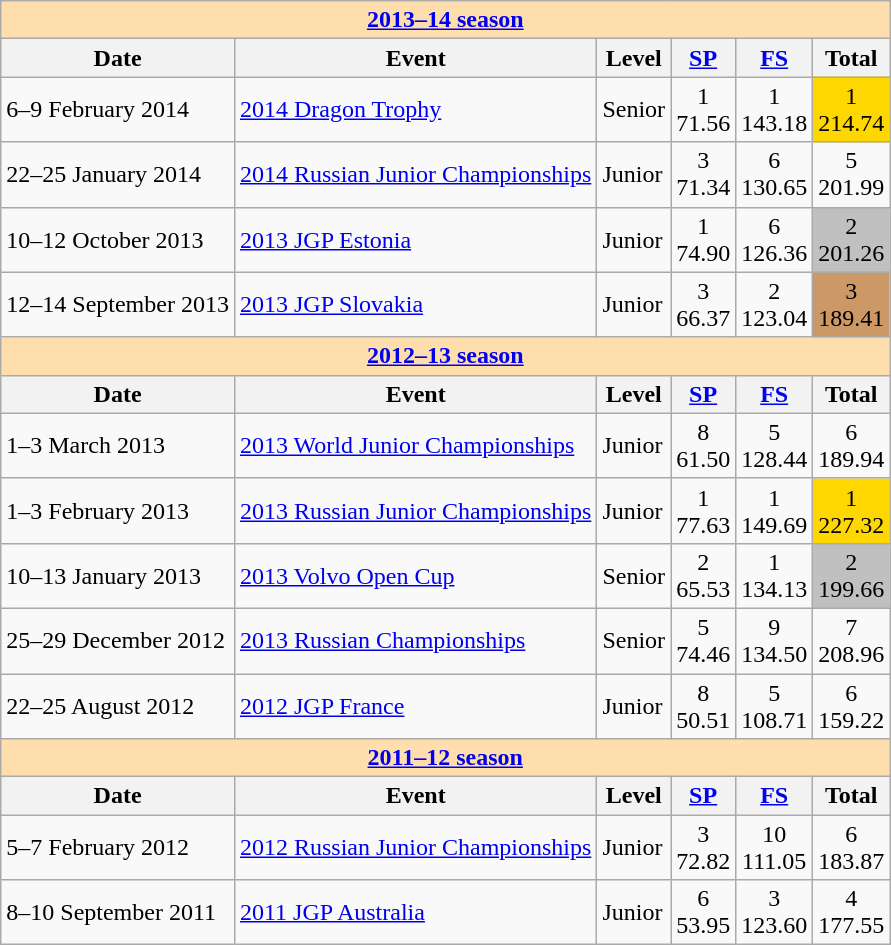<table class="wikitable">
<tr>
<td style="background-color: #ffdead;" colspan=6 align=center><a href='#'><strong>2013–14 season</strong></a></td>
</tr>
<tr>
<th>Date</th>
<th>Event</th>
<th>Level</th>
<th><a href='#'>SP</a></th>
<th><a href='#'>FS</a></th>
<th>Total</th>
</tr>
<tr>
<td>6–9 February 2014</td>
<td><a href='#'>2014 Dragon Trophy</a></td>
<td>Senior</td>
<td align=center>1 <br> 71.56</td>
<td align=center>1 <br> 143.18</td>
<td align=center bgcolor=gold>1 <br> 214.74</td>
</tr>
<tr>
<td>22–25 January 2014</td>
<td><a href='#'>2014 Russian Junior Championships</a></td>
<td>Junior</td>
<td align=center>3 <br> 71.34</td>
<td align=center>6 <br> 130.65</td>
<td align=center>5 <br> 201.99</td>
</tr>
<tr>
<td>10–12 October 2013</td>
<td><a href='#'>2013 JGP Estonia</a></td>
<td>Junior</td>
<td align=center>1 <br> 74.90</td>
<td align=center>6 <br> 126.36</td>
<td align=center bgcolor=silver>2 <br> 201.26</td>
</tr>
<tr>
<td>12–14 September 2013</td>
<td><a href='#'>2013 JGP Slovakia</a></td>
<td>Junior</td>
<td align=center>3 <br> 66.37</td>
<td align=center>2 <br> 123.04</td>
<td align=center bgcolor=cc9966>3 <br> 189.41</td>
</tr>
<tr>
<td style="background-color: #ffdead;" colspan=6 align=center><a href='#'><strong>2012–13 season</strong></a></td>
</tr>
<tr>
<th>Date</th>
<th>Event</th>
<th>Level</th>
<th><a href='#'>SP</a></th>
<th><a href='#'>FS</a></th>
<th>Total</th>
</tr>
<tr>
<td>1–3 March 2013</td>
<td><a href='#'>2013 World Junior Championships</a></td>
<td>Junior</td>
<td align=center>8 <br> 61.50</td>
<td align=center>5 <br> 128.44</td>
<td align=center>6 <br> 189.94</td>
</tr>
<tr>
<td>1–3 February 2013</td>
<td><a href='#'>2013 Russian Junior Championships</a></td>
<td>Junior</td>
<td align=center>1 <br> 77.63</td>
<td align=center>1 <br> 149.69</td>
<td align=center bgcolor=gold>1 <br> 227.32</td>
</tr>
<tr>
<td>10–13 January 2013</td>
<td><a href='#'>2013 Volvo Open Cup</a></td>
<td>Senior</td>
<td align=center>2 <br> 65.53</td>
<td align=center>1 <br> 134.13</td>
<td align=center bgcolor=silver>2 <br> 199.66</td>
</tr>
<tr>
<td>25–29 December 2012</td>
<td><a href='#'>2013 Russian Championships</a></td>
<td>Senior</td>
<td align=center>5 <br> 74.46</td>
<td align=center>9 <br> 134.50</td>
<td align=center>7 <br> 208.96</td>
</tr>
<tr>
<td>22–25 August 2012</td>
<td><a href='#'>2012 JGP France</a></td>
<td>Junior</td>
<td align=center>8 <br> 50.51</td>
<td align=center>5 <br> 108.71</td>
<td align=center>6 <br> 159.22</td>
</tr>
<tr>
<td style="background-color: #ffdead;" colspan=6 align=center><a href='#'><strong>2011–12 season</strong></a></td>
</tr>
<tr>
<th>Date</th>
<th>Event</th>
<th>Level</th>
<th><a href='#'>SP</a></th>
<th><a href='#'>FS</a></th>
<th>Total</th>
</tr>
<tr>
<td>5–7 February 2012</td>
<td><a href='#'>2012 Russian Junior Championships</a></td>
<td>Junior</td>
<td align=center>3 <br> 72.82</td>
<td align=center>10 <br> 111.05</td>
<td align=center>6 <br> 183.87</td>
</tr>
<tr>
<td>8–10 September 2011</td>
<td><a href='#'>2011 JGP Australia</a></td>
<td>Junior</td>
<td align=center>6 <br> 53.95</td>
<td align=center>3 <br> 123.60</td>
<td align=center>4 <br> 177.55</td>
</tr>
</table>
